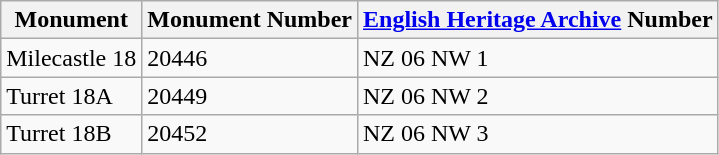<table class="wikitable">
<tr>
<th>Monument</th>
<th>Monument Number</th>
<th><a href='#'>English Heritage Archive</a> Number</th>
</tr>
<tr>
<td>Milecastle 18</td>
<td>20446</td>
<td>NZ 06 NW 1</td>
</tr>
<tr>
<td>Turret 18A</td>
<td>20449</td>
<td>NZ 06 NW 2</td>
</tr>
<tr>
<td>Turret 18B</td>
<td>20452</td>
<td>NZ 06 NW 3</td>
</tr>
</table>
